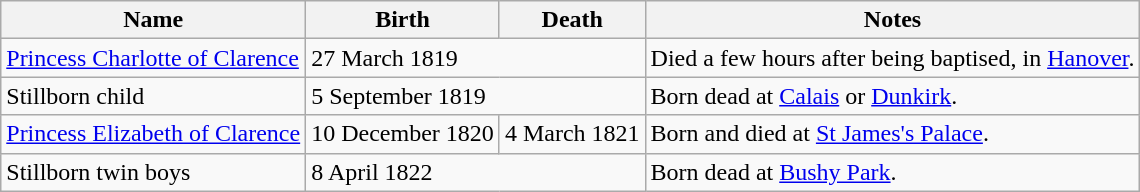<table class="wikitable">
<tr>
<th>Name</th>
<th>Birth</th>
<th>Death</th>
<th>Notes</th>
</tr>
<tr>
<td><a href='#'>Princess Charlotte of Clarence</a></td>
<td colspan="2">27 March 1819</td>
<td>Died a few hours after being baptised, in <a href='#'>Hanover</a>.</td>
</tr>
<tr>
<td>Stillborn child</td>
<td colspan="2">5 September 1819</td>
<td>Born dead at <a href='#'>Calais</a> or <a href='#'>Dunkirk</a>.</td>
</tr>
<tr>
<td><a href='#'>Princess Elizabeth of Clarence</a></td>
<td>10 December 1820</td>
<td>4 March 1821</td>
<td>Born and died at <a href='#'>St James's Palace</a>.</td>
</tr>
<tr>
<td>Stillborn twin boys</td>
<td colspan="2">8 April 1822</td>
<td>Born dead at <a href='#'>Bushy Park</a>.</td>
</tr>
</table>
